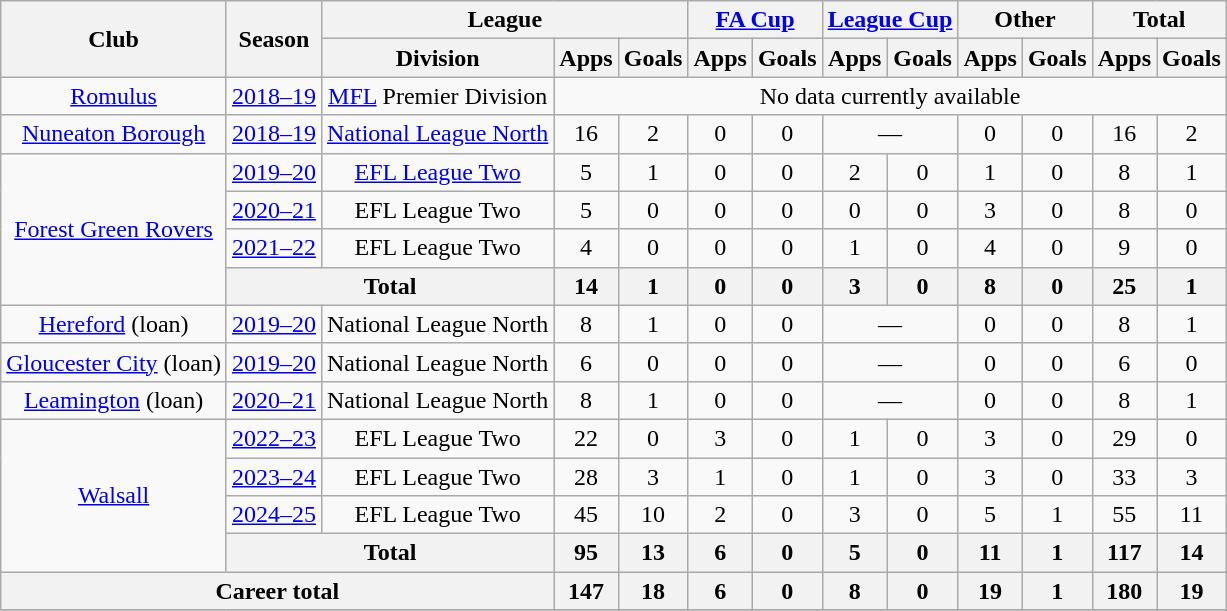<table class="wikitable" style="text-align:center">
<tr>
<th rowspan="2">Club</th>
<th rowspan="2">Season</th>
<th colspan="3">League</th>
<th colspan="2"><a href='#'>FA Cup</a></th>
<th colspan="2"><a href='#'>League Cup</a></th>
<th colspan="2">Other</th>
<th colspan="2">Total</th>
</tr>
<tr>
<th>Division</th>
<th>Apps</th>
<th>Goals</th>
<th>Apps</th>
<th>Goals</th>
<th>Apps</th>
<th>Goals</th>
<th>Apps</th>
<th>Goals</th>
<th>Apps</th>
<th>Goals</th>
</tr>
<tr>
<td><a href='#'>Romulus</a></td>
<td><a href='#'>2018–19</a></td>
<td><a href='#'>MFL</a> Premier Division</td>
<td colspan="10">No data currently available</td>
</tr>
<tr>
<td><a href='#'>Nuneaton Borough</a></td>
<td><a href='#'>2018–19</a></td>
<td><a href='#'>National League North</a></td>
<td>16</td>
<td>2</td>
<td>0</td>
<td>0</td>
<td colspan="2">—</td>
<td>0</td>
<td>0</td>
<td>16</td>
<td>2</td>
</tr>
<tr>
<td rowspan="4"><a href='#'>Forest Green Rovers</a></td>
<td><a href='#'>2019–20</a></td>
<td><a href='#'>EFL League Two</a></td>
<td>5</td>
<td>1</td>
<td>0</td>
<td>0</td>
<td>2</td>
<td>0</td>
<td>1</td>
<td>0</td>
<td>8</td>
<td>1</td>
</tr>
<tr>
<td><a href='#'>2020–21</a></td>
<td>EFL League Two</td>
<td>5</td>
<td>0</td>
<td>0</td>
<td>0</td>
<td>0</td>
<td>0</td>
<td>3</td>
<td>0</td>
<td>8</td>
<td>0</td>
</tr>
<tr>
<td><a href='#'>2021–22</a></td>
<td>EFL League Two</td>
<td>4</td>
<td>0</td>
<td>0</td>
<td>0</td>
<td>1</td>
<td>0</td>
<td>4</td>
<td>0</td>
<td>9</td>
<td>0</td>
</tr>
<tr>
<th colspan="2">Total</th>
<th>14</th>
<th>1</th>
<th>0</th>
<th>0</th>
<th>3</th>
<th>0</th>
<th>8</th>
<th>0</th>
<th>25</th>
<th>1</th>
</tr>
<tr>
<td><a href='#'>Hereford</a> (loan)</td>
<td><a href='#'>2019–20</a></td>
<td>National League North</td>
<td>8</td>
<td>1</td>
<td>0</td>
<td>0</td>
<td colspan="2">—</td>
<td>0</td>
<td>0</td>
<td>8</td>
<td>1</td>
</tr>
<tr>
<td><a href='#'>Gloucester City</a> (loan)</td>
<td><a href='#'>2019–20</a></td>
<td>National League North</td>
<td>6</td>
<td>0</td>
<td>0</td>
<td>0</td>
<td colspan="2">—</td>
<td>0</td>
<td>0</td>
<td>6</td>
<td>0</td>
</tr>
<tr>
<td><a href='#'>Leamington</a> (loan)</td>
<td><a href='#'>2020–21</a></td>
<td>National League North</td>
<td>8</td>
<td>1</td>
<td>0</td>
<td>0</td>
<td colspan="2">—</td>
<td>0</td>
<td>0</td>
<td>8</td>
<td>1</td>
</tr>
<tr>
<td rowspan="4"><a href='#'>Walsall</a></td>
<td><a href='#'>2022–23</a></td>
<td>EFL League Two</td>
<td>22</td>
<td>0</td>
<td>3</td>
<td>0</td>
<td>1</td>
<td>0</td>
<td>3</td>
<td>0</td>
<td>29</td>
<td>0</td>
</tr>
<tr>
<td><a href='#'>2023–24</a></td>
<td>EFL League Two</td>
<td>28</td>
<td>3</td>
<td>1</td>
<td>0</td>
<td>1</td>
<td>0</td>
<td>3</td>
<td>0</td>
<td>33</td>
<td>3</td>
</tr>
<tr>
<td><a href='#'>2024–25</a></td>
<td>EFL League Two</td>
<td>45</td>
<td>10</td>
<td>2</td>
<td>0</td>
<td>3</td>
<td>0</td>
<td>5</td>
<td>1</td>
<td>55</td>
<td>11</td>
</tr>
<tr>
<th colspan="2">Total</th>
<th>95</th>
<th>13</th>
<th>6</th>
<th>0</th>
<th>5</th>
<th>0</th>
<th>11</th>
<th>1</th>
<th>117</th>
<th>14</th>
</tr>
<tr>
<th colspan="3">Career total</th>
<th>147</th>
<th>18</th>
<th>6</th>
<th>0</th>
<th>8</th>
<th>0</th>
<th>19</th>
<th>1</th>
<th>180</th>
<th>19</th>
</tr>
<tr>
</tr>
</table>
